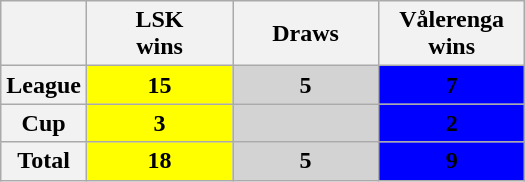<table class="wikitable" style="text-align:center;">
<tr>
<th></th>
<th width="90">LSK<br>wins</th>
<th width="90">Draws</th>
<th width="90">Vålerenga<br>wins</th>
</tr>
<tr>
<th>League</th>
<td style="background-color:yellow"><strong>15</strong></td>
<td style="background-color:#D3D3D3"><span><strong>5</strong></span></td>
<td style="background-color:#0000FF"><span><strong>7</strong></span></td>
</tr>
<tr>
<th>Cup</th>
<td style="background-color:yellow"><strong>3</strong></td>
<td style="background-color:#D3D3D3"><span></span></td>
<td style="background-color:#0000FF"><span><strong>2</strong></span></td>
</tr>
<tr>
<th>Total</th>
<td style="background-color:yellow"><strong>18</strong></td>
<td style="background-color:#D3D3D3"><span><strong>5</strong></span></td>
<td style="background-color:#0000FF"><span><strong>9</strong></span></td>
</tr>
</table>
